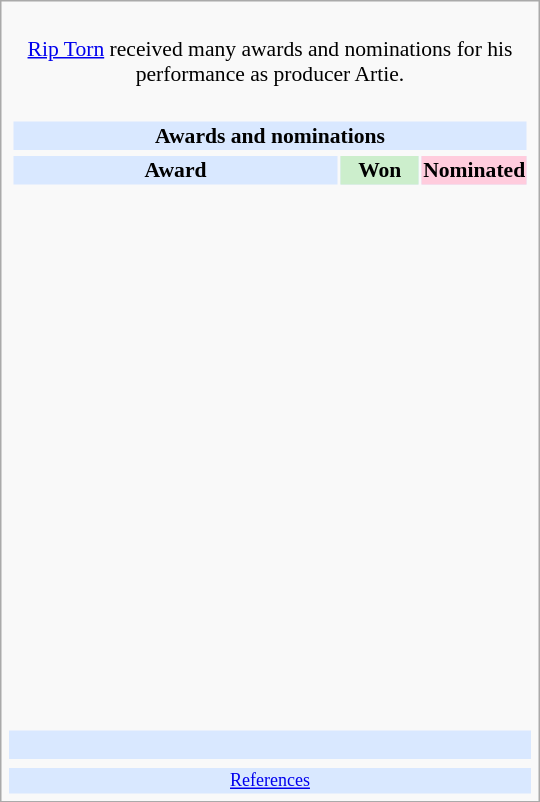<table class="infobox" style="width: 25em; text-align: left; font-size: 90%; vertical-align: middle;">
<tr>
<td colspan="3" style="text-align:center;"><br><a href='#'>Rip Torn</a> received many awards and nominations for his performance as producer Artie.</td>
</tr>
<tr>
<td colspan=3><br><table class="collapsible collapsed" width=100%>
<tr>
<th colspan=3 style="background-color: #D9E8FF; text-align: center;">Awards and nominations</th>
</tr>
<tr>
</tr>
<tr bgcolor=#D9E8FF>
<td style="text-align:center;"><strong>Award</strong></td>
<td style="text-align:center; background: #cceecc; text-size:0.9em" width=50><strong>Won</strong></td>
<td style="text-align:center; background: #ffccdd; text-size:0.9em" width=50><strong>Nominated</strong></td>
</tr>
<tr>
<td align="center"><br></td>
<td></td>
<td></td>
</tr>
<tr>
<td align="center"><br></td>
<td></td>
<td></td>
</tr>
<tr>
<td align="center"><br></td>
<td></td>
<td></td>
</tr>
<tr>
<td align="center"><br></td>
<td></td>
<td></td>
</tr>
<tr>
<td align="center"><br></td>
<td></td>
<td></td>
</tr>
<tr>
<td align="center"><br></td>
<td></td>
<td></td>
</tr>
<tr>
<td align="center"><br></td>
<td></td>
<td></td>
</tr>
<tr>
<td align="center"><br></td>
<td></td>
<td></td>
</tr>
<tr>
<td align="center"><br></td>
<td></td>
<td></td>
</tr>
<tr>
<td align="center"><br></td>
<td></td>
<td></td>
</tr>
<tr>
<td align="center"><br></td>
<td></td>
<td></td>
</tr>
<tr>
<td align="center"><br></td>
<td></td>
<td></td>
</tr>
<tr>
<td align="center"><br></td>
<td></td>
<td></td>
</tr>
<tr>
<td align="center"><br></td>
<td></td>
<td></td>
</tr>
<tr>
<td align="center"><br></td>
<td></td>
<td></td>
</tr>
<tr>
<td align="center"><br></td>
<td></td>
<td></td>
</tr>
<tr>
<td align="center"><br></td>
<td></td>
<td></td>
</tr>
<tr>
</tr>
</table>
</td>
</tr>
<tr bgcolor=#D9E8FF>
<td align="center" colspan="3"><br></td>
</tr>
<tr>
<td></td>
<td></td>
<td></td>
</tr>
<tr bgcolor=#D9E8FF>
<td colspan="3" style="font-size: smaller; text-align:center;"><a href='#'>References</a></td>
</tr>
</table>
